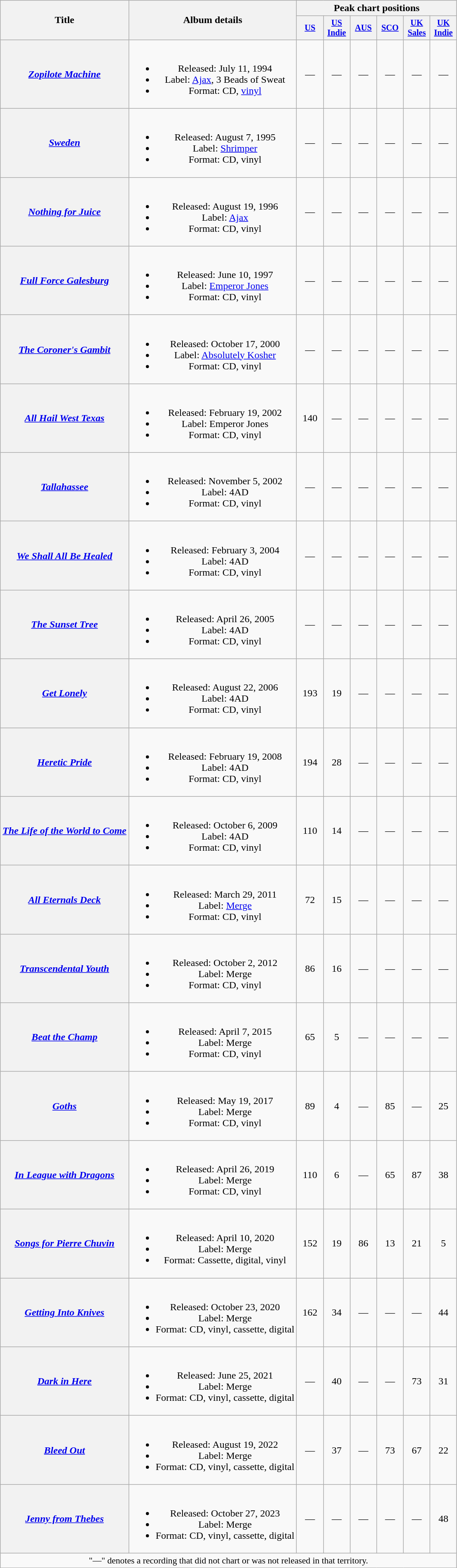<table class="wikitable plainrowheaders" style="text-align:center;">
<tr>
<th scope="col" rowspan="2">Title</th>
<th scope="col" rowspan="2">Album details</th>
<th scope="col" colspan="6">Peak chart positions</th>
</tr>
<tr>
<th scope="col" style="width:2.7em;font-size:85%;"><a href='#'>US</a><br></th>
<th scope="col" style="width:2.7em;font-size:85%;"><a href='#'>US<br>Indie</a><br></th>
<th scope="col" style="width:2.7em;font-size:85%;"><a href='#'>AUS</a><br></th>
<th scope="col" style="width:2.7em;font-size:85%;"><a href='#'>SCO</a><br></th>
<th scope="col" style="width:2.7em;font-size:85%;"><a href='#'>UK<br>Sales</a><br></th>
<th scope="col" style="width:2.7em;font-size:85%;"><a href='#'>UK<br>Indie</a><br></th>
</tr>
<tr>
<th scope="row"><em><a href='#'>Zopilote Machine</a></em></th>
<td><br><ul><li>Released: July 11, 1994</li><li>Label: <a href='#'>Ajax</a>, 3 Beads of Sweat</li><li>Format: CD, <a href='#'>vinyl</a></li></ul></td>
<td>—</td>
<td>—</td>
<td>—</td>
<td>—</td>
<td>—</td>
<td>—</td>
</tr>
<tr>
<th scope="row"><em><a href='#'>Sweden</a></em></th>
<td><br><ul><li>Released: August 7, 1995</li><li>Label: <a href='#'>Shrimper</a></li><li>Format: CD, vinyl</li></ul></td>
<td>—</td>
<td>—</td>
<td>—</td>
<td>—</td>
<td>—</td>
<td>—</td>
</tr>
<tr>
<th scope="row"><em><a href='#'>Nothing for Juice</a></em></th>
<td><br><ul><li>Released: August 19, 1996</li><li>Label: <a href='#'>Ajax</a></li><li>Format: CD, vinyl</li></ul></td>
<td>—</td>
<td>—</td>
<td>—</td>
<td>—</td>
<td>—</td>
<td>—</td>
</tr>
<tr>
<th scope="row"><em><a href='#'>Full Force Galesburg</a></em></th>
<td><br><ul><li>Released: June 10, 1997</li><li>Label: <a href='#'>Emperor Jones</a></li><li>Format: CD, vinyl</li></ul></td>
<td>—</td>
<td>—</td>
<td>—</td>
<td>—</td>
<td>—</td>
<td>—</td>
</tr>
<tr>
<th scope="row"><em><a href='#'>The Coroner's Gambit</a></em></th>
<td><br><ul><li>Released: October 17, 2000</li><li>Label: <a href='#'>Absolutely Kosher</a></li><li>Format: CD, vinyl</li></ul></td>
<td>—</td>
<td>—</td>
<td>—</td>
<td>—</td>
<td>—</td>
<td>—</td>
</tr>
<tr>
<th scope="row"><em><a href='#'>All Hail West Texas</a></em></th>
<td><br><ul><li>Released: February 19, 2002</li><li>Label: Emperor Jones</li><li>Format: CD, vinyl</li></ul></td>
<td>140</td>
<td>—</td>
<td>—</td>
<td>—</td>
<td>—</td>
<td>—</td>
</tr>
<tr>
<th scope="row"><em><a href='#'>Tallahassee</a></em></th>
<td><br><ul><li>Released: November 5, 2002</li><li>Label: 4AD</li><li>Format: CD, vinyl</li></ul></td>
<td>—</td>
<td>—</td>
<td>—</td>
<td>—</td>
<td>—</td>
<td>—</td>
</tr>
<tr>
<th scope="row"><em><a href='#'>We Shall All Be Healed</a></em></th>
<td><br><ul><li>Released: February 3, 2004</li><li>Label: 4AD</li><li>Format: CD, vinyl</li></ul></td>
<td>—</td>
<td>—</td>
<td>—</td>
<td>—</td>
<td>—</td>
<td>—</td>
</tr>
<tr>
<th scope="row"><em><a href='#'>The Sunset Tree</a></em></th>
<td><br><ul><li>Released: April 26, 2005</li><li>Label: 4AD</li><li>Format: CD, vinyl</li></ul></td>
<td>—</td>
<td>—</td>
<td>—</td>
<td>—</td>
<td>—</td>
<td>—</td>
</tr>
<tr>
<th scope="row"><em><a href='#'>Get Lonely</a></em></th>
<td><br><ul><li>Released: August 22, 2006</li><li>Label: 4AD</li><li>Format: CD, vinyl</li></ul></td>
<td>193</td>
<td>19</td>
<td>—</td>
<td>—</td>
<td>—</td>
<td>—</td>
</tr>
<tr>
<th scope="row"><em><a href='#'>Heretic Pride</a></em></th>
<td><br><ul><li>Released: February 19, 2008</li><li>Label: 4AD</li><li>Format: CD, vinyl</li></ul></td>
<td>194</td>
<td>28</td>
<td>—</td>
<td>—</td>
<td>—</td>
<td>—</td>
</tr>
<tr>
<th scope="row"><em><a href='#'>The Life of the World to Come</a></em></th>
<td><br><ul><li>Released: October 6, 2009</li><li>Label: 4AD</li><li>Format: CD, vinyl</li></ul></td>
<td>110</td>
<td>14</td>
<td>—</td>
<td>—</td>
<td>—</td>
<td>—</td>
</tr>
<tr>
<th scope="row"><em><a href='#'>All Eternals Deck</a></em></th>
<td><br><ul><li>Released: March 29, 2011</li><li>Label: <a href='#'>Merge</a></li><li>Format: CD, vinyl</li></ul></td>
<td>72</td>
<td>15</td>
<td>—</td>
<td>—</td>
<td>—</td>
<td>—</td>
</tr>
<tr>
<th scope="row"><em><a href='#'>Transcendental Youth</a></em></th>
<td><br><ul><li>Released: October 2, 2012</li><li>Label: Merge</li><li>Format: CD, vinyl</li></ul></td>
<td>86</td>
<td>16</td>
<td>—</td>
<td>—</td>
<td>—</td>
<td>—</td>
</tr>
<tr>
<th scope="row"><em><a href='#'>Beat the Champ</a></em></th>
<td><br><ul><li>Released: April 7, 2015</li><li>Label: Merge</li><li>Format: CD, vinyl</li></ul></td>
<td>65</td>
<td>5</td>
<td>—</td>
<td>—</td>
<td>—</td>
<td>—</td>
</tr>
<tr>
<th scope="row"><em><a href='#'>Goths</a></em></th>
<td><br><ul><li>Released: May 19, 2017</li><li>Label: Merge</li><li>Format: CD, vinyl</li></ul></td>
<td>89</td>
<td>4</td>
<td>—</td>
<td>85</td>
<td>—</td>
<td>25</td>
</tr>
<tr>
<th scope="row"><em><a href='#'>In League with Dragons</a></em></th>
<td><br><ul><li>Released: April 26, 2019</li><li>Label: Merge</li><li>Format: CD, vinyl</li></ul></td>
<td>110</td>
<td>6</td>
<td>—</td>
<td>65</td>
<td>87</td>
<td>38</td>
</tr>
<tr>
<th scope="row"><em><a href='#'>Songs for Pierre Chuvin</a></em></th>
<td><br><ul><li>Released: April 10, 2020</li><li>Label: Merge</li><li>Format: Cassette, digital, vinyl</li></ul></td>
<td>152<br></td>
<td>19<br></td>
<td>86</td>
<td>13</td>
<td>21</td>
<td>5</td>
</tr>
<tr>
<th scope="row"><em><a href='#'>Getting Into Knives</a></em></th>
<td><br><ul><li>Released: October 23, 2020</li><li>Label: Merge</li><li>Format: CD, vinyl, cassette, digital</li></ul></td>
<td>162</td>
<td>34</td>
<td>—</td>
<td>—</td>
<td>—</td>
<td>44</td>
</tr>
<tr>
<th scope="row"><em><a href='#'>Dark in Here</a></em></th>
<td><br><ul><li>Released: June 25, 2021</li><li>Label: Merge</li><li>Format: CD, vinyl, cassette, digital</li></ul></td>
<td>—</td>
<td>40</td>
<td>—</td>
<td>—</td>
<td>73</td>
<td>31</td>
</tr>
<tr>
<th scope="row"><em><a href='#'>Bleed Out</a></em></th>
<td><br><ul><li>Released: August 19, 2022</li><li>Label: Merge</li><li>Format: CD, vinyl, cassette, digital</li></ul></td>
<td>—</td>
<td>37<br></td>
<td>—</td>
<td>73</td>
<td>67</td>
<td>22</td>
</tr>
<tr>
<th scope="row"><em><a href='#'>Jenny from Thebes</a></em></th>
<td><br><ul><li>Released: October 27, 2023</li><li>Label: Merge</li><li>Format: CD, vinyl, cassette, digital</li></ul></td>
<td>—</td>
<td>—</td>
<td>—</td>
<td>—</td>
<td>—</td>
<td>48</td>
</tr>
<tr>
<td colspan="15" style="font-size:90%">"—" denotes a recording that did not chart or was not released in that territory.</td>
</tr>
</table>
